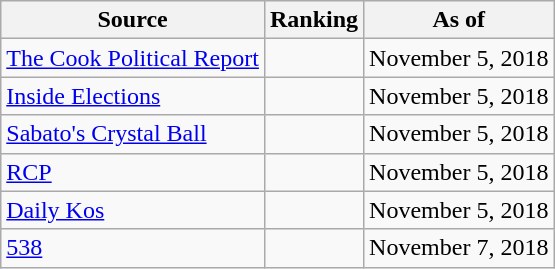<table class="wikitable" style="text-align:center">
<tr>
<th>Source</th>
<th>Ranking</th>
<th>As of</th>
</tr>
<tr>
<td align=left><a href='#'>The Cook Political Report</a></td>
<td></td>
<td>November 5, 2018</td>
</tr>
<tr>
<td align=left><a href='#'>Inside Elections</a></td>
<td></td>
<td>November 5, 2018</td>
</tr>
<tr>
<td align=left><a href='#'>Sabato's Crystal Ball</a></td>
<td></td>
<td>November 5, 2018</td>
</tr>
<tr>
<td align="left"><a href='#'>RCP</a></td>
<td></td>
<td>November 5, 2018</td>
</tr>
<tr>
<td align="left"><a href='#'>Daily Kos</a></td>
<td></td>
<td>November 5, 2018</td>
</tr>
<tr>
<td align="left"><a href='#'>538</a></td>
<td></td>
<td>November 7, 2018</td>
</tr>
</table>
